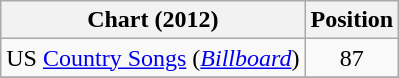<table class="wikitable sortable">
<tr>
<th scope="col">Chart (2012)</th>
<th scope="col">Position</th>
</tr>
<tr>
<td>US <a href='#'>Country Songs</a> (<em><a href='#'>Billboard</a></em>)</td>
<td align="center">87</td>
</tr>
<tr>
</tr>
</table>
